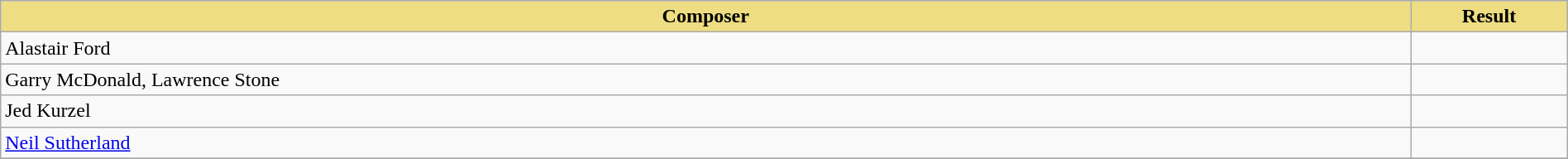<table class="wikitable" width=100%>
<tr>
<th style="width:90%;background:#EEDD82;">Composer</th>
<th style="width:10%;background:#EEDD82;">Result<br></th>
</tr>
<tr>
<td>Alastair Ford</td>
<td></td>
</tr>
<tr>
<td>Garry McDonald, Lawrence Stone</td>
<td></td>
</tr>
<tr>
<td>Jed Kurzel</td>
<td></td>
</tr>
<tr>
<td><a href='#'>Neil Sutherland</a></td>
<td></td>
</tr>
<tr>
</tr>
</table>
